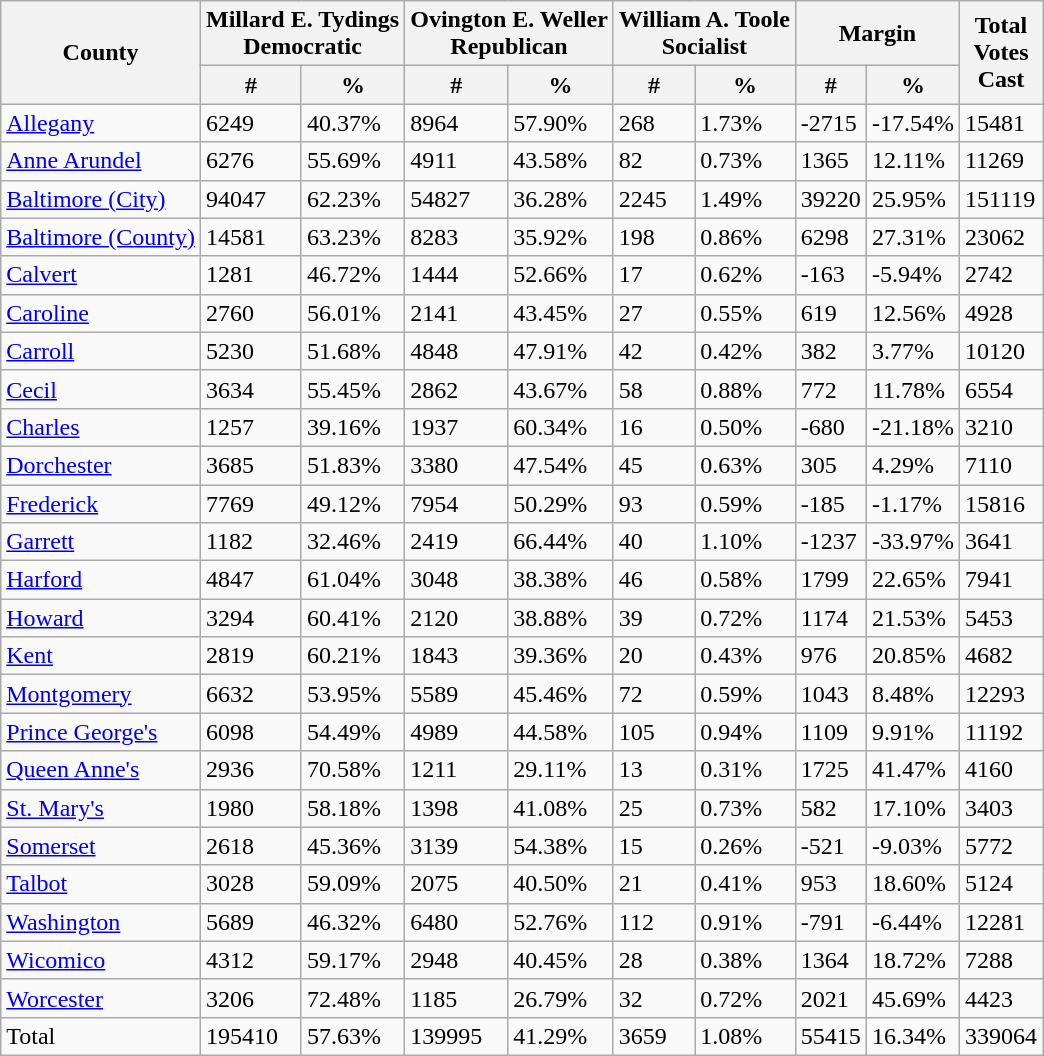<table class="wikitable sortable">
<tr>
<th rowspan="2">County</th>
<th colspan="2" >Millard E. Tydings<br>Democratic</th>
<th colspan="2" >Ovington E. Weller<br>Republican</th>
<th colspan="2" >William A. Toole<br>Socialist</th>
<th colspan="2">Margin</th>
<th rowspan="2">Total<br>Votes<br>Cast</th>
</tr>
<tr>
<th>#</th>
<th>%</th>
<th>#</th>
<th>%</th>
<th>#</th>
<th>%</th>
<th>#</th>
<th>%</th>
</tr>
<tr>
<td><a href='#'>Allegany</a></td>
<td>6249</td>
<td>40.37%</td>
<td>8964</td>
<td>57.90%</td>
<td>268</td>
<td>1.73%</td>
<td>-2715</td>
<td>-17.54%</td>
<td>15481</td>
</tr>
<tr>
<td><a href='#'>Anne Arundel</a></td>
<td>6276</td>
<td>55.69%</td>
<td>4911</td>
<td>43.58%</td>
<td>82</td>
<td>0.73%</td>
<td>1365</td>
<td>12.11%</td>
<td>11269</td>
</tr>
<tr>
<td><a href='#'>Baltimore (City)</a></td>
<td>94047</td>
<td>62.23%</td>
<td>54827</td>
<td>36.28%</td>
<td>2245</td>
<td>1.49%</td>
<td>39220</td>
<td>25.95%</td>
<td>151119</td>
</tr>
<tr>
<td><a href='#'>Baltimore (County)</a></td>
<td>14581</td>
<td>63.23%</td>
<td>8283</td>
<td>35.92%</td>
<td>198</td>
<td>0.86%</td>
<td>6298</td>
<td>27.31%</td>
<td>23062</td>
</tr>
<tr>
<td><a href='#'>Calvert</a></td>
<td>1281</td>
<td>46.72%</td>
<td>1444</td>
<td>52.66%</td>
<td>17</td>
<td>0.62%</td>
<td>-163</td>
<td>-5.94%</td>
<td>2742</td>
</tr>
<tr>
<td><a href='#'>Caroline</a></td>
<td>2760</td>
<td>56.01%</td>
<td>2141</td>
<td>43.45%</td>
<td>27</td>
<td>0.55%</td>
<td>619</td>
<td>12.56%</td>
<td>4928</td>
</tr>
<tr>
<td><a href='#'>Carroll</a></td>
<td>5230</td>
<td>51.68%</td>
<td>4848</td>
<td>47.91%</td>
<td>42</td>
<td>0.42%</td>
<td>382</td>
<td>3.77%</td>
<td>10120</td>
</tr>
<tr>
<td><a href='#'>Cecil</a></td>
<td>3634</td>
<td>55.45%</td>
<td>2862</td>
<td>43.67%</td>
<td>58</td>
<td>0.88%</td>
<td>772</td>
<td>11.78%</td>
<td>6554</td>
</tr>
<tr>
<td><a href='#'>Charles</a></td>
<td>1257</td>
<td>39.16%</td>
<td>1937</td>
<td>60.34%</td>
<td>16</td>
<td>0.50%</td>
<td>-680</td>
<td>-21.18%</td>
<td>3210</td>
</tr>
<tr>
<td><a href='#'>Dorchester</a></td>
<td>3685</td>
<td>51.83%</td>
<td>3380</td>
<td>47.54%</td>
<td>45</td>
<td>0.63%</td>
<td>305</td>
<td>4.29%</td>
<td>7110</td>
</tr>
<tr>
<td><a href='#'>Frederick</a></td>
<td>7769</td>
<td>49.12%</td>
<td>7954</td>
<td>50.29%</td>
<td>93</td>
<td>0.59%</td>
<td>-185</td>
<td>-1.17%</td>
<td>15816</td>
</tr>
<tr>
<td><a href='#'>Garrett</a></td>
<td>1182</td>
<td>32.46%</td>
<td>2419</td>
<td>66.44%</td>
<td>40</td>
<td>1.10%</td>
<td>-1237</td>
<td>-33.97%</td>
<td>3641</td>
</tr>
<tr>
<td><a href='#'>Harford</a></td>
<td>4847</td>
<td>61.04%</td>
<td>3048</td>
<td>38.38%</td>
<td>46</td>
<td>0.58%</td>
<td>1799</td>
<td>22.65%</td>
<td>7941</td>
</tr>
<tr>
<td><a href='#'>Howard</a></td>
<td>3294</td>
<td>60.41%</td>
<td>2120</td>
<td>38.88%</td>
<td>39</td>
<td>0.72%</td>
<td>1174</td>
<td>21.53%</td>
<td>5453</td>
</tr>
<tr>
<td><a href='#'>Kent</a></td>
<td>2819</td>
<td>60.21%</td>
<td>1843</td>
<td>39.36%</td>
<td>20</td>
<td>0.43%</td>
<td>976</td>
<td>20.85%</td>
<td>4682</td>
</tr>
<tr>
<td><a href='#'>Montgomery</a></td>
<td>6632</td>
<td>53.95%</td>
<td>5589</td>
<td>45.46%</td>
<td>72</td>
<td>0.59%</td>
<td>1043</td>
<td>8.48%</td>
<td>12293</td>
</tr>
<tr>
<td><a href='#'>Prince George's</a></td>
<td>6098</td>
<td>54.49%</td>
<td>4989</td>
<td>44.58%</td>
<td>105</td>
<td>0.94%</td>
<td>1109</td>
<td>9.91%</td>
<td>11192</td>
</tr>
<tr>
<td><a href='#'>Queen Anne's</a></td>
<td>2936</td>
<td>70.58%</td>
<td>1211</td>
<td>29.11%</td>
<td>13</td>
<td>0.31%</td>
<td>1725</td>
<td>41.47%</td>
<td>4160</td>
</tr>
<tr>
<td><a href='#'>St. Mary's</a></td>
<td>1980</td>
<td>58.18%</td>
<td>1398</td>
<td>41.08%</td>
<td>25</td>
<td>0.73%</td>
<td>582</td>
<td>17.10%</td>
<td>3403</td>
</tr>
<tr>
<td><a href='#'>Somerset</a></td>
<td>2618</td>
<td>45.36%</td>
<td>3139</td>
<td>54.38%</td>
<td>15</td>
<td>0.26%</td>
<td>-521</td>
<td>-9.03%</td>
<td>5772</td>
</tr>
<tr>
<td><a href='#'>Talbot</a></td>
<td>3028</td>
<td>59.09%</td>
<td>2075</td>
<td>40.50%</td>
<td>21</td>
<td>0.41%</td>
<td>953</td>
<td>18.60%</td>
<td>5124</td>
</tr>
<tr>
<td><a href='#'>Washington</a></td>
<td>5689</td>
<td>46.32%</td>
<td>6480</td>
<td>52.76%</td>
<td>112</td>
<td>0.91%</td>
<td>-791</td>
<td>-6.44%</td>
<td>12281</td>
</tr>
<tr>
<td><a href='#'>Wicomico</a></td>
<td>4312</td>
<td>59.17%</td>
<td>2948</td>
<td>40.45%</td>
<td>28</td>
<td>0.38%</td>
<td>1364</td>
<td>18.72%</td>
<td>7288</td>
</tr>
<tr>
<td><a href='#'>Worcester</a></td>
<td>3206</td>
<td>72.48%</td>
<td>1185</td>
<td>26.79%</td>
<td>32</td>
<td>0.72%</td>
<td>2021</td>
<td>45.69%</td>
<td>4423</td>
</tr>
<tr>
<td>Total</td>
<td>195410</td>
<td>57.63%</td>
<td>139995</td>
<td>41.29%</td>
<td>3659</td>
<td>1.08%</td>
<td>55415</td>
<td>16.34%</td>
<td>339064</td>
</tr>
</table>
